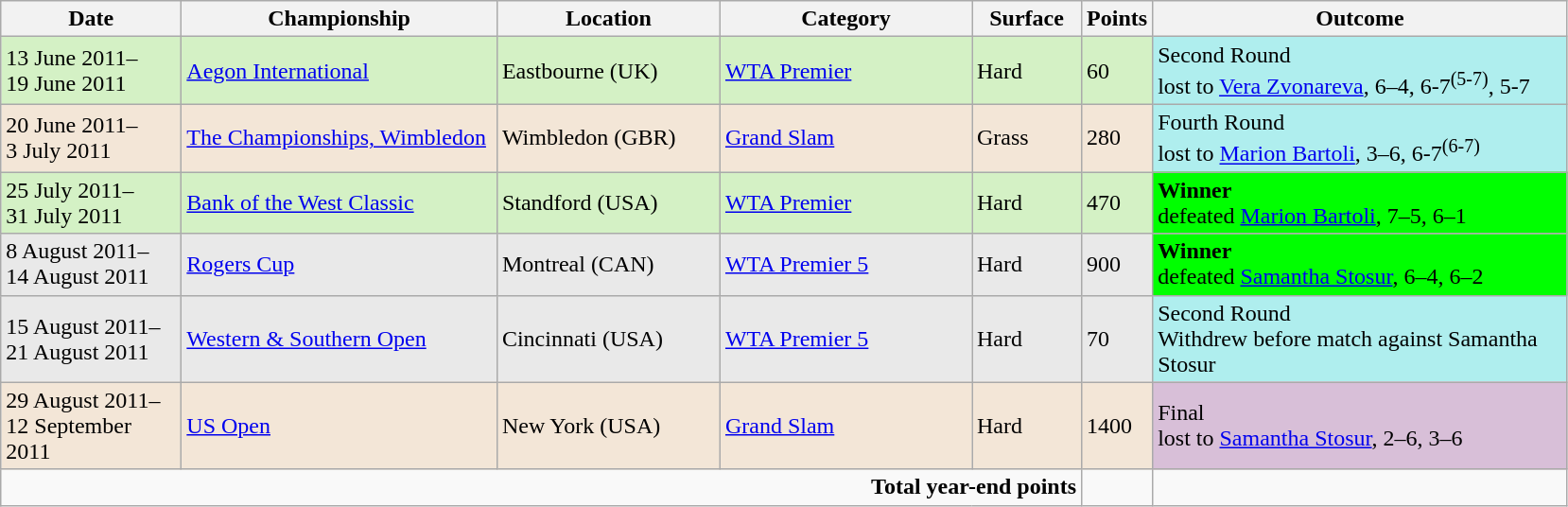<table class="wikitable">
<tr>
<th width=120>Date</th>
<th width=215>Championship</th>
<th width=150>Location</th>
<th width=170>Category</th>
<th width=70>Surface</th>
<th width=40>Points</th>
<th width=285>Outcome</th>
</tr>
<tr style="background:#d4f1c5;">
<td>13 June 2011–<br>19 June 2011</td>
<td><a href='#'>Aegon International</a></td>
<td>Eastbourne (UK)</td>
<td><a href='#'>WTA Premier</a></td>
<td>Hard</td>
<td>60</td>
<td style="background:#afeeee;">Second Round <br>lost to <a href='#'>Vera Zvonareva</a>, 6–4, 6-7<sup>(5-7)</sup>, 5-7</td>
</tr>
<tr style="background:#f3e6d7;">
<td>20 June 2011–<br>3 July 2011</td>
<td><a href='#'>The Championships, Wimbledon</a></td>
<td>Wimbledon (GBR)</td>
<td><a href='#'>Grand Slam</a></td>
<td>Grass</td>
<td>280</td>
<td style="background:#afeeee;">Fourth Round <br>lost to <a href='#'>Marion Bartoli</a>, 3–6, 6-7<sup>(6-7)</sup></td>
</tr>
<tr style="background:#d4f1c5;">
<td>25 July 2011–<br>31 July 2011</td>
<td><a href='#'>Bank of the West Classic</a></td>
<td>Standford (USA)</td>
<td><a href='#'>WTA Premier</a></td>
<td>Hard</td>
<td>470</td>
<td style="background:lime;"><strong>Winner</strong> <br>defeated <a href='#'>Marion Bartoli</a>, 7–5, 6–1</td>
</tr>
<tr style="background:#e9e9e9;">
<td>8 August 2011–<br>14 August 2011</td>
<td><a href='#'>Rogers Cup</a></td>
<td>Montreal (CAN)</td>
<td><a href='#'>WTA Premier 5</a></td>
<td>Hard</td>
<td>900</td>
<td style="background:lime;"><strong>Winner</strong> <br>defeated <a href='#'>Samantha Stosur</a>, 6–4, 6–2</td>
</tr>
<tr style="background:#e9e9e9;">
<td>15 August 2011–<br>21 August 2011</td>
<td><a href='#'>Western & Southern Open</a></td>
<td>Cincinnati (USA)</td>
<td><a href='#'>WTA Premier 5</a></td>
<td>Hard</td>
<td>70</td>
<td style="background:#afeeee;">Second Round <br>Withdrew before match against Samantha Stosur</td>
</tr>
<tr style="background:#f3e6d7;">
<td>29 August 2011–<br>12 September 2011</td>
<td><a href='#'>US Open</a></td>
<td>New York (USA)</td>
<td><a href='#'>Grand Slam</a></td>
<td>Hard</td>
<td>1400</td>
<td style="background:thistle;">Final <br>lost to <a href='#'>Samantha Stosur</a>, 2–6, 3–6</td>
</tr>
<tr>
<td colspan=5 align=right><strong>Total year-end points</strong></td>
<td><strong></strong></td>
<td></td>
</tr>
</table>
